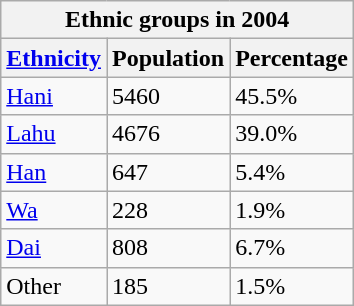<table class="wikitable">
<tr>
<th style="text-align:center;" colspan="3">Ethnic groups in 2004</th>
</tr>
<tr>
<th><a href='#'>Ethnicity</a></th>
<th>Population</th>
<th>Percentage</th>
</tr>
<tr>
<td><a href='#'>Hani</a></td>
<td>5460</td>
<td>45.5%</td>
</tr>
<tr>
<td><a href='#'>Lahu</a></td>
<td>4676</td>
<td>39.0%</td>
</tr>
<tr>
<td><a href='#'>Han</a></td>
<td>647</td>
<td>5.4%</td>
</tr>
<tr>
<td><a href='#'>Wa</a></td>
<td>228</td>
<td>1.9%</td>
</tr>
<tr>
<td><a href='#'>Dai</a></td>
<td>808</td>
<td>6.7%</td>
</tr>
<tr>
<td>Other</td>
<td>185</td>
<td>1.5%</td>
</tr>
</table>
